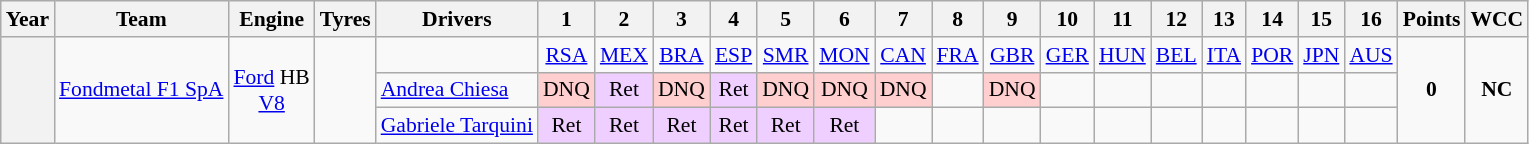<table class="wikitable" style="text-align:center; font-size:90%">
<tr>
<th>Year</th>
<th>Team</th>
<th>Engine</th>
<th>Tyres</th>
<th>Drivers</th>
<th>1</th>
<th>2</th>
<th>3</th>
<th>4</th>
<th>5</th>
<th>6</th>
<th>7</th>
<th>8</th>
<th>9</th>
<th>10</th>
<th>11</th>
<th>12</th>
<th>13</th>
<th>14</th>
<th>15</th>
<th>16</th>
<th>Points</th>
<th>WCC</th>
</tr>
<tr>
<th rowspan="3"></th>
<td rowspan="3"><a href='#'>Fondmetal F1 SpA</a></td>
<td rowspan="3"><a href='#'>Ford</a> HB<br><a href='#'>V8</a></td>
<td rowspan="3"></td>
<td></td>
<td><a href='#'>RSA</a></td>
<td><a href='#'>MEX</a></td>
<td><a href='#'>BRA</a></td>
<td><a href='#'>ESP</a></td>
<td><a href='#'>SMR</a></td>
<td><a href='#'>MON</a></td>
<td><a href='#'>CAN</a></td>
<td><a href='#'>FRA</a></td>
<td><a href='#'>GBR</a></td>
<td><a href='#'>GER</a></td>
<td><a href='#'>HUN</a></td>
<td><a href='#'>BEL</a></td>
<td><a href='#'>ITA</a></td>
<td><a href='#'>POR</a></td>
<td><a href='#'>JPN</a></td>
<td><a href='#'>AUS</a></td>
<td rowspan="3"><strong>0</strong></td>
<td rowspan="3"><strong>NC</strong></td>
</tr>
<tr>
<td align="left"><a href='#'>Andrea Chiesa</a></td>
<td style="background:#ffcfcf;">DNQ</td>
<td style="background:#efcfff;">Ret</td>
<td style="background:#ffcfcf;">DNQ</td>
<td style="background:#efcfff;">Ret</td>
<td style="background:#ffcfcf;">DNQ</td>
<td style="background:#ffcfcf;">DNQ</td>
<td style="background:#ffcfcf;">DNQ</td>
<td></td>
<td style="background:#ffcfcf;">DNQ</td>
<td></td>
<td></td>
<td></td>
<td></td>
<td></td>
<td></td>
<td></td>
</tr>
<tr>
<td align="left"><a href='#'>Gabriele Tarquini</a></td>
<td style="background:#efcfff;">Ret</td>
<td style="background:#efcfff;">Ret</td>
<td style="background:#efcfff;">Ret</td>
<td style="background:#efcfff;">Ret</td>
<td style="background:#efcfff;">Ret</td>
<td style="background:#efcfff;">Ret</td>
<td></td>
<td></td>
<td></td>
<td></td>
<td></td>
<td></td>
<td></td>
<td></td>
<td></td>
<td></td>
</tr>
</table>
